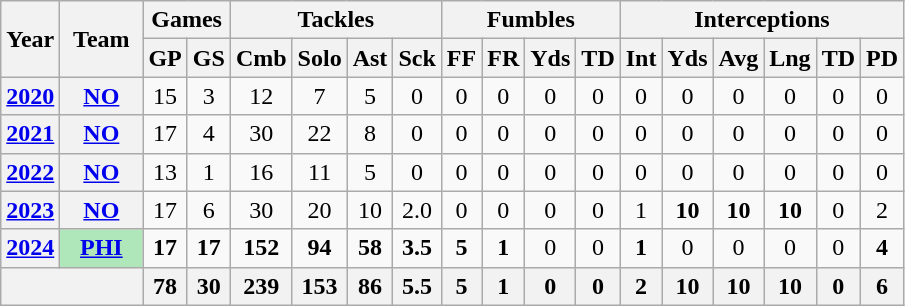<table class="wikitable" style="text-align:center;">
<tr>
<th rowspan="2">Year</th>
<th rowspan="2">Team</th>
<th colspan="2">Games</th>
<th colspan="4">Tackles</th>
<th colspan="4">Fumbles</th>
<th colspan="6">Interceptions</th>
</tr>
<tr>
<th>GP</th>
<th>GS</th>
<th>Cmb</th>
<th>Solo</th>
<th>Ast</th>
<th>Sck</th>
<th>FF</th>
<th>FR</th>
<th>Yds</th>
<th>TD</th>
<th>Int</th>
<th>Yds</th>
<th>Avg</th>
<th>Lng</th>
<th>TD</th>
<th>PD</th>
</tr>
<tr>
<th><a href='#'>2020</a></th>
<th><a href='#'>NO</a></th>
<td>15</td>
<td>3</td>
<td>12</td>
<td>7</td>
<td>5</td>
<td>0</td>
<td>0</td>
<td>0</td>
<td>0</td>
<td>0</td>
<td>0</td>
<td>0</td>
<td>0</td>
<td>0</td>
<td>0</td>
<td>0</td>
</tr>
<tr>
<th><a href='#'>2021</a></th>
<th><a href='#'>NO</a></th>
<td>17</td>
<td>4</td>
<td>30</td>
<td>22</td>
<td>8</td>
<td>0</td>
<td>0</td>
<td>0</td>
<td>0</td>
<td>0</td>
<td>0</td>
<td>0</td>
<td>0</td>
<td>0</td>
<td>0</td>
<td>0</td>
</tr>
<tr>
<th><a href='#'>2022</a></th>
<th><a href='#'>NO</a></th>
<td>13</td>
<td>1</td>
<td>16</td>
<td>11</td>
<td>5</td>
<td>0</td>
<td>0</td>
<td>0</td>
<td>0</td>
<td>0</td>
<td>0</td>
<td>0</td>
<td>0</td>
<td>0</td>
<td>0</td>
<td>0</td>
</tr>
<tr>
<th><a href='#'>2023</a></th>
<th><a href='#'>NO</a></th>
<td>17</td>
<td>6</td>
<td>30</td>
<td>20</td>
<td>10</td>
<td>2.0</td>
<td 1>0</td>
<td>0</td>
<td>0</td>
<td>0</td>
<td>1</td>
<td><strong>10</strong></td>
<td><strong>10</strong></td>
<td><strong>10</strong></td>
<td>0</td>
<td>2</td>
</tr>
<tr>
<th><a href='#'>2024</a></th>
<th style="background:#afe6ba; width:3em;"><a href='#'>PHI</a></th>
<td><strong>17</strong></td>
<td><strong>17</strong></td>
<td><strong>152</strong></td>
<td><strong>94</strong></td>
<td><strong>58</strong></td>
<td><strong>3.5</strong></td>
<td><strong>5</strong></td>
<td><strong>1</strong></td>
<td>0</td>
<td>0</td>
<td><strong>1</strong></td>
<td>0</td>
<td>0</td>
<td>0</td>
<td>0</td>
<td><strong>4</strong></td>
</tr>
<tr>
<th colspan="2"></th>
<th>78</th>
<th>30</th>
<th>239</th>
<th>153</th>
<th>86</th>
<th>5.5</th>
<th>5</th>
<th>1</th>
<th>0</th>
<th>0</th>
<th>2</th>
<th>10</th>
<th>10</th>
<th>10</th>
<th>0</th>
<th>6</th>
</tr>
</table>
